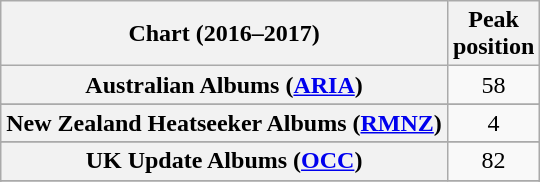<table class="wikitable sortable plainrowheaders" style="text-align:center">
<tr>
<th scope="col">Chart (2016–2017)</th>
<th scope="col">Peak<br>position</th>
</tr>
<tr>
<th scope="row">Australian Albums (<a href='#'>ARIA</a>)</th>
<td>58</td>
</tr>
<tr>
</tr>
<tr>
</tr>
<tr>
</tr>
<tr>
<th scope="row">New Zealand Heatseeker Albums (<a href='#'>RMNZ</a>)</th>
<td>4</td>
</tr>
<tr>
</tr>
<tr>
</tr>
<tr>
</tr>
<tr>
<th scope="row">UK Update Albums (<a href='#'>OCC</a>)</th>
<td>82</td>
</tr>
<tr>
</tr>
<tr>
</tr>
</table>
